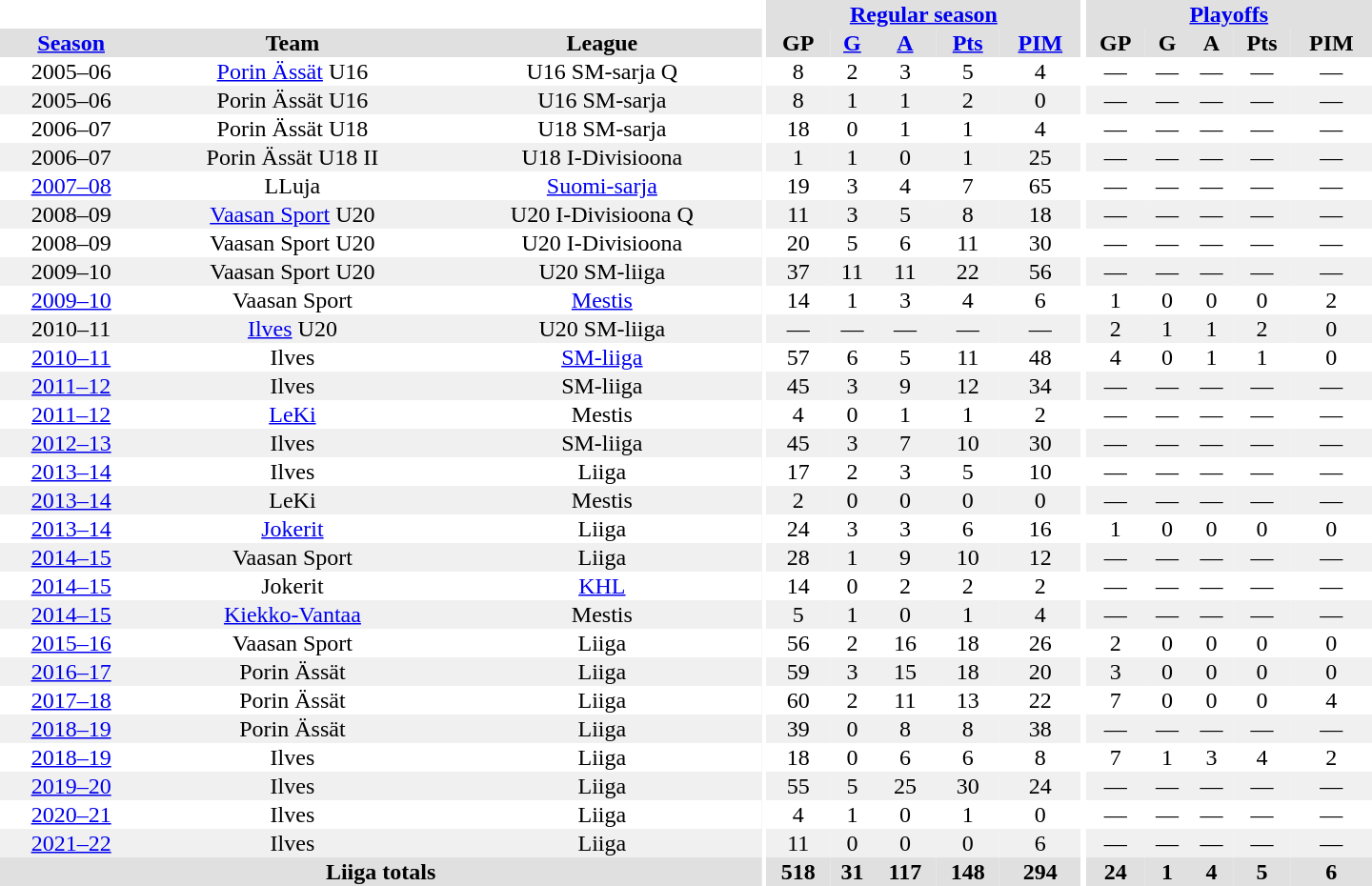<table border="0" cellpadding="1" cellspacing="0" style="text-align:center; width:60em">
<tr bgcolor="#e0e0e0">
<th colspan="3" bgcolor="#ffffff"></th>
<th rowspan="99" bgcolor="#ffffff"></th>
<th colspan="5"><a href='#'>Regular season</a></th>
<th rowspan="99" bgcolor="#ffffff"></th>
<th colspan="5"><a href='#'>Playoffs</a></th>
</tr>
<tr bgcolor="#e0e0e0">
<th><a href='#'>Season</a></th>
<th>Team</th>
<th>League</th>
<th>GP</th>
<th><a href='#'>G</a></th>
<th><a href='#'>A</a></th>
<th><a href='#'>Pts</a></th>
<th><a href='#'>PIM</a></th>
<th>GP</th>
<th>G</th>
<th>A</th>
<th>Pts</th>
<th>PIM</th>
</tr>
<tr>
<td>2005–06</td>
<td><a href='#'>Porin Ässät</a> U16</td>
<td>U16 SM-sarja Q</td>
<td>8</td>
<td>2</td>
<td>3</td>
<td>5</td>
<td>4</td>
<td>—</td>
<td>—</td>
<td>—</td>
<td>—</td>
<td>—</td>
</tr>
<tr bgcolor="#f0f0f0">
<td>2005–06</td>
<td>Porin Ässät U16</td>
<td>U16 SM-sarja</td>
<td>8</td>
<td>1</td>
<td>1</td>
<td>2</td>
<td>0</td>
<td>—</td>
<td>—</td>
<td>—</td>
<td>—</td>
<td>—</td>
</tr>
<tr>
<td>2006–07</td>
<td>Porin Ässät U18</td>
<td>U18 SM-sarja</td>
<td>18</td>
<td>0</td>
<td>1</td>
<td>1</td>
<td>4</td>
<td>—</td>
<td>—</td>
<td>—</td>
<td>—</td>
<td>—</td>
</tr>
<tr bgcolor="#f0f0f0">
<td>2006–07</td>
<td>Porin Ässät U18 II</td>
<td>U18 I-Divisioona</td>
<td>1</td>
<td>1</td>
<td>0</td>
<td>1</td>
<td>25</td>
<td>—</td>
<td>—</td>
<td>—</td>
<td>—</td>
<td>—</td>
</tr>
<tr>
<td><a href='#'>2007–08</a></td>
<td>LLuja</td>
<td><a href='#'>Suomi-sarja</a></td>
<td>19</td>
<td>3</td>
<td>4</td>
<td>7</td>
<td>65</td>
<td>—</td>
<td>—</td>
<td>—</td>
<td>—</td>
<td>—</td>
</tr>
<tr bgcolor="#f0f0f0">
<td>2008–09</td>
<td><a href='#'>Vaasan Sport</a> U20</td>
<td>U20 I-Divisioona Q</td>
<td>11</td>
<td>3</td>
<td>5</td>
<td>8</td>
<td>18</td>
<td>—</td>
<td>—</td>
<td>—</td>
<td>—</td>
<td>—</td>
</tr>
<tr>
<td>2008–09</td>
<td>Vaasan Sport U20</td>
<td>U20 I-Divisioona</td>
<td>20</td>
<td>5</td>
<td>6</td>
<td>11</td>
<td>30</td>
<td>—</td>
<td>—</td>
<td>—</td>
<td>—</td>
<td>—</td>
</tr>
<tr bgcolor="#f0f0f0">
<td>2009–10</td>
<td>Vaasan Sport U20</td>
<td>U20 SM-liiga</td>
<td>37</td>
<td>11</td>
<td>11</td>
<td>22</td>
<td>56</td>
<td>—</td>
<td>—</td>
<td>—</td>
<td>—</td>
<td>—</td>
</tr>
<tr>
<td><a href='#'>2009–10</a></td>
<td>Vaasan Sport</td>
<td><a href='#'>Mestis</a></td>
<td>14</td>
<td>1</td>
<td>3</td>
<td>4</td>
<td>6</td>
<td>1</td>
<td>0</td>
<td>0</td>
<td>0</td>
<td>2</td>
</tr>
<tr bgcolor="#f0f0f0">
<td>2010–11</td>
<td><a href='#'>Ilves</a> U20</td>
<td>U20 SM-liiga</td>
<td>—</td>
<td>—</td>
<td>—</td>
<td>—</td>
<td>—</td>
<td>2</td>
<td>1</td>
<td>1</td>
<td>2</td>
<td>0</td>
</tr>
<tr>
<td><a href='#'>2010–11</a></td>
<td>Ilves</td>
<td><a href='#'>SM-liiga</a></td>
<td>57</td>
<td>6</td>
<td>5</td>
<td>11</td>
<td>48</td>
<td>4</td>
<td>0</td>
<td>1</td>
<td>1</td>
<td>0</td>
</tr>
<tr bgcolor="#f0f0f0">
<td><a href='#'>2011–12</a></td>
<td>Ilves</td>
<td>SM-liiga</td>
<td>45</td>
<td>3</td>
<td>9</td>
<td>12</td>
<td>34</td>
<td>—</td>
<td>—</td>
<td>—</td>
<td>—</td>
<td>—</td>
</tr>
<tr>
<td><a href='#'>2011–12</a></td>
<td><a href='#'>LeKi</a></td>
<td>Mestis</td>
<td>4</td>
<td>0</td>
<td>1</td>
<td>1</td>
<td>2</td>
<td>—</td>
<td>—</td>
<td>—</td>
<td>—</td>
<td>—</td>
</tr>
<tr bgcolor="#f0f0f0">
<td><a href='#'>2012–13</a></td>
<td>Ilves</td>
<td>SM-liiga</td>
<td>45</td>
<td>3</td>
<td>7</td>
<td>10</td>
<td>30</td>
<td>—</td>
<td>—</td>
<td>—</td>
<td>—</td>
<td>—</td>
</tr>
<tr>
<td><a href='#'>2013–14</a></td>
<td>Ilves</td>
<td>Liiga</td>
<td>17</td>
<td>2</td>
<td>3</td>
<td>5</td>
<td>10</td>
<td>—</td>
<td>—</td>
<td>—</td>
<td>—</td>
<td>—</td>
</tr>
<tr bgcolor="#f0f0f0">
<td><a href='#'>2013–14</a></td>
<td>LeKi</td>
<td>Mestis</td>
<td>2</td>
<td>0</td>
<td>0</td>
<td>0</td>
<td>0</td>
<td>—</td>
<td>—</td>
<td>—</td>
<td>—</td>
<td>—</td>
</tr>
<tr>
<td><a href='#'>2013–14</a></td>
<td><a href='#'>Jokerit</a></td>
<td>Liiga</td>
<td>24</td>
<td>3</td>
<td>3</td>
<td>6</td>
<td>16</td>
<td>1</td>
<td>0</td>
<td>0</td>
<td>0</td>
<td>0</td>
</tr>
<tr bgcolor="#f0f0f0">
<td><a href='#'>2014–15</a></td>
<td>Vaasan Sport</td>
<td>Liiga</td>
<td>28</td>
<td>1</td>
<td>9</td>
<td>10</td>
<td>12</td>
<td>—</td>
<td>—</td>
<td>—</td>
<td>—</td>
<td>—</td>
</tr>
<tr>
<td><a href='#'>2014–15</a></td>
<td>Jokerit</td>
<td><a href='#'>KHL</a></td>
<td>14</td>
<td>0</td>
<td>2</td>
<td>2</td>
<td>2</td>
<td>—</td>
<td>—</td>
<td>—</td>
<td>—</td>
<td>—</td>
</tr>
<tr bgcolor="#f0f0f0">
<td><a href='#'>2014–15</a></td>
<td><a href='#'>Kiekko-Vantaa</a></td>
<td>Mestis</td>
<td>5</td>
<td>1</td>
<td>0</td>
<td>1</td>
<td>4</td>
<td>—</td>
<td>—</td>
<td>—</td>
<td>—</td>
<td>—</td>
</tr>
<tr>
<td><a href='#'>2015–16</a></td>
<td>Vaasan Sport</td>
<td>Liiga</td>
<td>56</td>
<td>2</td>
<td>16</td>
<td>18</td>
<td>26</td>
<td>2</td>
<td>0</td>
<td>0</td>
<td>0</td>
<td>0</td>
</tr>
<tr bgcolor="#f0f0f0">
<td><a href='#'>2016–17</a></td>
<td>Porin Ässät</td>
<td>Liiga</td>
<td>59</td>
<td>3</td>
<td>15</td>
<td>18</td>
<td>20</td>
<td>3</td>
<td>0</td>
<td>0</td>
<td>0</td>
<td>0</td>
</tr>
<tr>
<td><a href='#'>2017–18</a></td>
<td>Porin Ässät</td>
<td>Liiga</td>
<td>60</td>
<td>2</td>
<td>11</td>
<td>13</td>
<td>22</td>
<td>7</td>
<td>0</td>
<td>0</td>
<td>0</td>
<td>4</td>
</tr>
<tr bgcolor="#f0f0f0">
<td><a href='#'>2018–19</a></td>
<td>Porin Ässät</td>
<td>Liiga</td>
<td>39</td>
<td>0</td>
<td>8</td>
<td>8</td>
<td>38</td>
<td>—</td>
<td>—</td>
<td>—</td>
<td>—</td>
<td>—</td>
</tr>
<tr>
<td><a href='#'>2018–19</a></td>
<td>Ilves</td>
<td>Liiga</td>
<td>18</td>
<td>0</td>
<td>6</td>
<td>6</td>
<td>8</td>
<td>7</td>
<td>1</td>
<td>3</td>
<td>4</td>
<td>2</td>
</tr>
<tr bgcolor="#f0f0f0">
<td><a href='#'>2019–20</a></td>
<td>Ilves</td>
<td>Liiga</td>
<td>55</td>
<td>5</td>
<td>25</td>
<td>30</td>
<td>24</td>
<td>—</td>
<td>—</td>
<td>—</td>
<td>—</td>
<td>—</td>
</tr>
<tr>
<td><a href='#'>2020–21</a></td>
<td>Ilves</td>
<td>Liiga</td>
<td>4</td>
<td>1</td>
<td>0</td>
<td>1</td>
<td>0</td>
<td>—</td>
<td>—</td>
<td>—</td>
<td>—</td>
<td>—</td>
</tr>
<tr bgcolor="#f0f0f0">
<td><a href='#'>2021–22</a></td>
<td>Ilves</td>
<td>Liiga</td>
<td>11</td>
<td>0</td>
<td>0</td>
<td>0</td>
<td>6</td>
<td>—</td>
<td>—</td>
<td>—</td>
<td>—</td>
<td>—</td>
</tr>
<tr>
</tr>
<tr ALIGN="center" bgcolor="#e0e0e0">
<th colspan="3">Liiga totals</th>
<th ALIGN="center">518</th>
<th ALIGN="center">31</th>
<th ALIGN="center">117</th>
<th ALIGN="center">148</th>
<th ALIGN="center">294</th>
<th ALIGN="center">24</th>
<th ALIGN="center">1</th>
<th ALIGN="center">4</th>
<th ALIGN="center">5</th>
<th ALIGN="center">6</th>
</tr>
</table>
